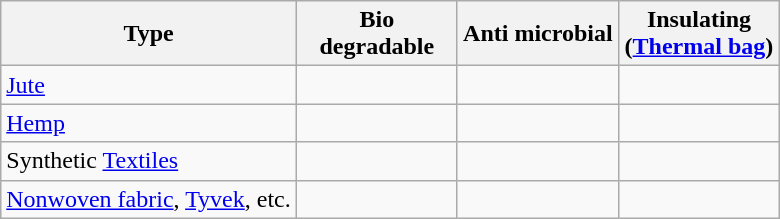<table class="wikitable">
<tr>
<th>Type</th>
<th style=width:100px;>Bio degradable</th>
<th style=width:100px;>Anti microbial</th>
<th style=width:100px;>Insulating (<a href='#'>Thermal bag</a>)</th>
</tr>
<tr>
<td><a href='#'>Jute</a></td>
<td></td>
<td></td>
<td></td>
</tr>
<tr>
<td><a href='#'>Hemp</a></td>
<td></td>
<td></td>
<td></td>
</tr>
<tr>
<td>Synthetic <a href='#'>Textiles</a></td>
<td></td>
<td></td>
<td></td>
</tr>
<tr>
<td><a href='#'>Nonwoven fabric</a>, <a href='#'>Tyvek</a>, etc.</td>
<td></td>
<td></td>
<td></td>
</tr>
</table>
